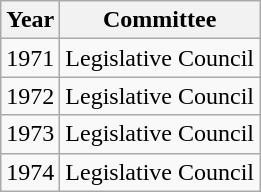<table class="wikitable sortable mw-collapsible">
<tr>
<th>Year</th>
<th>Committee</th>
</tr>
<tr>
<td>1971</td>
<td>Legislative Council</td>
</tr>
<tr>
<td>1972</td>
<td>Legislative Council</td>
</tr>
<tr>
<td>1973</td>
<td>Legislative Council</td>
</tr>
<tr>
<td>1974</td>
<td>Legislative Council</td>
</tr>
</table>
